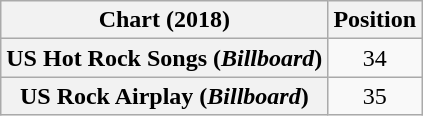<table class="wikitable plainrowheaders" style="text-align:center">
<tr>
<th scope="col">Chart (2018)</th>
<th scope="col">Position</th>
</tr>
<tr>
<th scope="row">US Hot Rock Songs (<em>Billboard</em>)</th>
<td>34</td>
</tr>
<tr>
<th scope="row">US Rock Airplay (<em>Billboard</em>)</th>
<td>35</td>
</tr>
</table>
